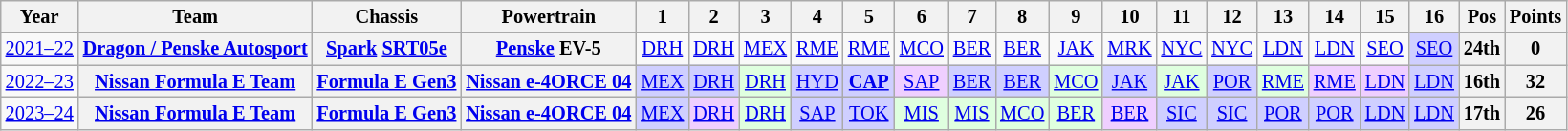<table class="wikitable" style="text-align:center; font-size:85%">
<tr>
<th>Year</th>
<th>Team</th>
<th>Chassis</th>
<th>Powertrain</th>
<th>1</th>
<th>2</th>
<th>3</th>
<th>4</th>
<th>5</th>
<th>6</th>
<th>7</th>
<th>8</th>
<th>9</th>
<th>10</th>
<th>11</th>
<th>12</th>
<th>13</th>
<th>14</th>
<th>15</th>
<th>16</th>
<th>Pos</th>
<th>Points</th>
</tr>
<tr>
<td id=2022 nowrap><a href='#'>2021–22</a></td>
<th nowrap><a href='#'>Dragon / Penske Autosport</a></th>
<th nowrap><a href='#'>Spark</a> <a href='#'>SRT05e</a></th>
<th nowrap><a href='#'>Penske</a> EV-5</th>
<td><a href='#'>DRH</a></td>
<td><a href='#'>DRH</a></td>
<td><a href='#'>MEX</a></td>
<td><a href='#'>RME</a></td>
<td><a href='#'>RME</a></td>
<td><a href='#'>MCO</a></td>
<td><a href='#'>BER</a></td>
<td><a href='#'>BER</a></td>
<td><a href='#'>JAK</a></td>
<td><a href='#'>MRK</a></td>
<td><a href='#'>NYC</a></td>
<td><a href='#'>NYC</a></td>
<td><a href='#'>LDN</a></td>
<td><a href='#'>LDN</a></td>
<td><a href='#'>SEO</a></td>
<td style="background:#CFCFFF;"><a href='#'>SEO</a><br></td>
<th>24th</th>
<th>0</th>
</tr>
<tr>
<td nowrap><a href='#'>2022–23</a></td>
<th nowrap><a href='#'>Nissan Formula E Team</a></th>
<th nowrap><a href='#'>Formula E Gen3</a></th>
<th nowrap><a href='#'>Nissan e-4ORCE 04</a></th>
<td style="background:#CFCFFF;"><a href='#'>MEX</a><br></td>
<td style="background:#CFCFFF;"><a href='#'>DRH</a><br></td>
<td style="background:#DFFFDF;"><a href='#'>DRH</a><br></td>
<td style="background:#CFCFFF;"><a href='#'>HYD</a><br></td>
<td style="background:#CFCFFF;"><strong><a href='#'>CAP</a></strong><br></td>
<td style="background:#EFCFFF;"><a href='#'>SAP</a><br></td>
<td style="background:#CFCFFF;"><a href='#'>BER</a><br></td>
<td style="background:#CFCFFF;"><a href='#'>BER</a><br></td>
<td style="background:#DFFFDF;"><a href='#'>MCO</a><br></td>
<td style="background:#CFCFFF;"><a href='#'>JAK</a><br></td>
<td style="background:#DFFFDF;"><a href='#'>JAK</a><br></td>
<td style="background:#cfcfff;"><a href='#'>POR</a><br></td>
<td style="background:#dfffdf;"><a href='#'>RME</a><br></td>
<td style="background:#efcfff;"><a href='#'>RME</a><br></td>
<td style="background:#efcfff;"><a href='#'>LDN</a><br></td>
<td style="background:#cfcfff;"><a href='#'>LDN</a><br></td>
<th>16th</th>
<th>32</th>
</tr>
<tr>
<td nowrap><a href='#'>2023–24</a></td>
<th nowrap><a href='#'>Nissan Formula E Team</a></th>
<th nowrap><a href='#'>Formula E Gen3</a></th>
<th nowrap><a href='#'>Nissan e-4ORCE 04</a></th>
<td style="background:#cfcfff;"><a href='#'>MEX</a><br></td>
<td style="background:#efcfff;"><a href='#'>DRH</a><br></td>
<td style="background:#dfffdf;"><a href='#'>DRH</a><br></td>
<td style="background:#cfcfff;"><a href='#'>SAP</a><br></td>
<td style="background:#cfcfff;"><a href='#'>TOK</a><br></td>
<td style="background:#dfffdf;"><a href='#'>MIS</a><br></td>
<td style="background:#dfffdf;"><a href='#'>MIS</a><br></td>
<td style="background:#dfffdf;"><a href='#'>MCO</a><br></td>
<td style="background:#dfffdf;"><a href='#'>BER</a><br></td>
<td style="background:#efcfff;"><a href='#'>BER</a><br></td>
<td style="background:#cfcfff;"><a href='#'>SIC</a><br></td>
<td style="background:#cfcfff;"><a href='#'>SIC</a><br></td>
<td style="background:#cfcfff;"><a href='#'>POR</a><br></td>
<td style="background:#cfcfff;"><a href='#'>POR</a><br></td>
<td style="background:#cfcfff;"><a href='#'>LDN</a><br></td>
<td style="background:#cfcfff;"><a href='#'>LDN</a><br></td>
<th>17th</th>
<th>26</th>
</tr>
</table>
